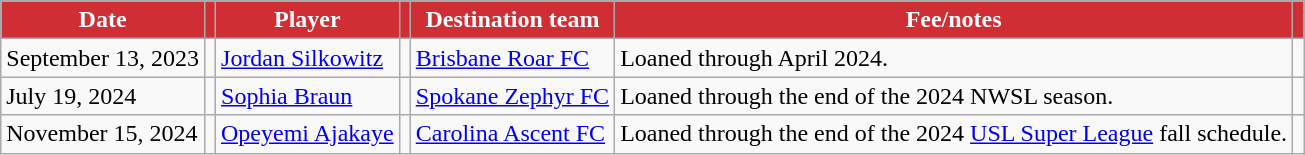<table class="wikitable sortable">
<tr>
<th style="background:#d02e35; color:#fff;" data-sort-type="date">Date</th>
<th style="background:#d02e35; color:#fff;"></th>
<th style="background:#d02e35; color:#fff;">Player</th>
<th style="background:#d02e35; color:#fff;"></th>
<th style="background:#d02e35; color:#fff;">Destination team</th>
<th style="background:#d02e35; color:#fff;">Fee/notes</th>
<th style="background:#d02e35; color:#fff;"></th>
</tr>
<tr>
<td>September 13, 2023</td>
<td></td>
<td><a href='#'>Jordan Silkowitz</a></td>
<td></td>
<td> <a href='#'>Brisbane Roar FC</a></td>
<td>Loaned through April 2024.</td>
<td></td>
</tr>
<tr>
<td>July 19, 2024</td>
<td></td>
<td><a href='#'>Sophia Braun</a></td>
<td></td>
<td> <a href='#'>Spokane Zephyr FC</a></td>
<td>Loaned through the end of the 2024 NWSL season.</td>
<td></td>
</tr>
<tr>
<td>November 15, 2024</td>
<td></td>
<td><a href='#'>Opeyemi Ajakaye</a></td>
<td></td>
<td> <a href='#'>Carolina Ascent FC</a></td>
<td>Loaned through the end of the 2024 <a href='#'>USL Super League</a> fall schedule.</td>
<td></td>
</tr>
</table>
